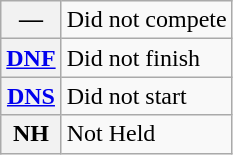<table class="wikitable plainrowheaders">
<tr>
<th scope="row">—</th>
<td>Did not compete</td>
</tr>
<tr>
<th scope="row"><a href='#'>DNF</a></th>
<td>Did not finish</td>
</tr>
<tr>
<th scope="row"><a href='#'>DNS</a></th>
<td>Did not start</td>
</tr>
<tr>
<th scope="row">NH</th>
<td>Not Held</td>
</tr>
</table>
